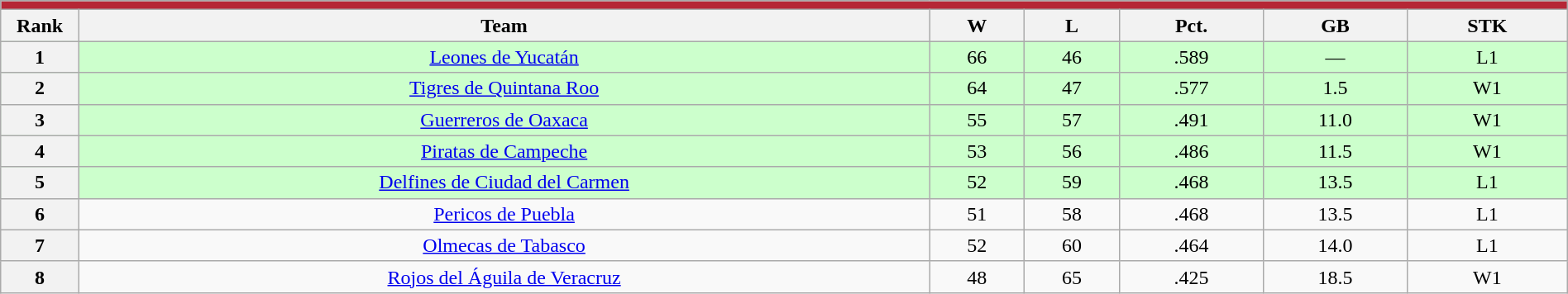<table class="wikitable plainrowheaders" width="100%" style="text-align:center;">
<tr>
<th style="background:#B52735;" colspan="7"></th>
</tr>
<tr>
<th scope="col" width="5%">Rank</th>
<th>Team</th>
<th>W</th>
<th>L</th>
<th>Pct.</th>
<th>GB</th>
<th>STK</th>
</tr>
<tr style="background-color:#ccffcc;">
<th>1</th>
<td><a href='#'>Leones de Yucatán</a></td>
<td>66</td>
<td>46</td>
<td>.589</td>
<td>—</td>
<td>L1</td>
</tr>
<tr style="background-color:#ccffcc;">
<th>2</th>
<td><a href='#'>Tigres de Quintana Roo</a></td>
<td>64</td>
<td>47</td>
<td>.577</td>
<td>1.5</td>
<td>W1</td>
</tr>
<tr style="background-color:#ccffcc;">
<th>3</th>
<td><a href='#'>Guerreros de Oaxaca</a></td>
<td>55</td>
<td>57</td>
<td>.491</td>
<td>11.0</td>
<td>W1</td>
</tr>
<tr style="background-color:#ccffcc;">
<th>4</th>
<td><a href='#'>Piratas de Campeche</a></td>
<td>53</td>
<td>56</td>
<td>.486</td>
<td>11.5</td>
<td>W1</td>
</tr>
<tr style="background-color:#ccffcc;">
<th>5</th>
<td><a href='#'>Delfines de Ciudad del Carmen</a></td>
<td>52</td>
<td>59</td>
<td>.468</td>
<td>13.5</td>
<td>L1</td>
</tr>
<tr>
<th>6</th>
<td><a href='#'>Pericos de Puebla</a></td>
<td>51</td>
<td>58</td>
<td>.468</td>
<td>13.5</td>
<td>L1</td>
</tr>
<tr>
<th>7</th>
<td><a href='#'>Olmecas de Tabasco</a></td>
<td>52</td>
<td>60</td>
<td>.464</td>
<td>14.0</td>
<td>L1</td>
</tr>
<tr>
<th>8</th>
<td><a href='#'>Rojos del Águila de Veracruz</a></td>
<td>48</td>
<td>65</td>
<td>.425</td>
<td>18.5</td>
<td>W1</td>
</tr>
</table>
